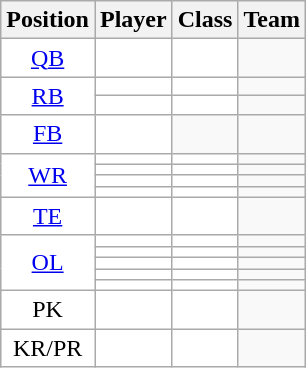<table class="wikitable sortable" border="1">
<tr>
<th>Position</th>
<th>Player</th>
<th>Class</th>
<th>Team</th>
</tr>
<tr>
<td style="text-align:center; background:white"><a href='#'>QB</a></td>
<td style="text-align:center; background:white"></td>
<td style="text-align:center; background:white"></td>
<td></td>
</tr>
<tr>
<td style="text-align:center; background:white" rowspan=2><a href='#'>RB</a></td>
<td style="text-align:center; background:white"></td>
<td style="text-align:center; background:white"></td>
<td></td>
</tr>
<tr>
<td style="text-align:center; background:white"></td>
<td style="text-align:center; background:white"></td>
<td></td>
</tr>
<tr>
<td style="text-align:center; background:white"><a href='#'>FB</a></td>
<td style="text-align:center; background:white"></td>
<td></td>
</tr>
<tr>
<td style="text-align:center; background:white" rowspan=4><a href='#'>WR</a></td>
<td style="text-align:center; background:white"></td>
<td style="text-align:center; background:white"></td>
<td></td>
</tr>
<tr>
<td style="text-align:center; background:white"></td>
<td style="text-align:center; background:white"></td>
<td></td>
</tr>
<tr>
<td style="text-align:center; background:white"></td>
<td style="text-align:center; background:white"></td>
<td></td>
</tr>
<tr>
<td style="text-align:center; background:white"></td>
<td style="text-align:center; background:white"></td>
<td></td>
</tr>
<tr>
<td style="text-align:center; background:white"><a href='#'>TE</a></td>
<td style="text-align:center; background:white"></td>
<td style="text-align:center; background:white"></td>
<td></td>
</tr>
<tr>
<td style="text-align:center; background:white" rowspan=5><a href='#'>OL</a></td>
<td style="text-align:center; background:white"></td>
<td style="text-align:center; background:white"></td>
<td></td>
</tr>
<tr>
<td style="text-align:center; background:white"></td>
<td style="text-align:center; background:white"></td>
<td></td>
</tr>
<tr>
<td style="text-align:center; background:white"></td>
<td style="text-align:center; background:white"></td>
<td></td>
</tr>
<tr>
<td style="text-align:center; background:white"></td>
<td style="text-align:center; background:white"></td>
<td></td>
</tr>
<tr>
<td style="text-align:center; background:white"></td>
<td style="text-align:center; background:white"></td>
<td></td>
</tr>
<tr>
<td style="text-align:center; background:white">PK</td>
<td style="text-align:center; background:white"></td>
<td style="text-align:center; background:white"></td>
<td></td>
</tr>
<tr>
<td style="text-align:center; background:white">KR/PR</td>
<td style="text-align:center; background:white"></td>
<td style="text-align:center; background:white"></td>
<td></td>
</tr>
</table>
